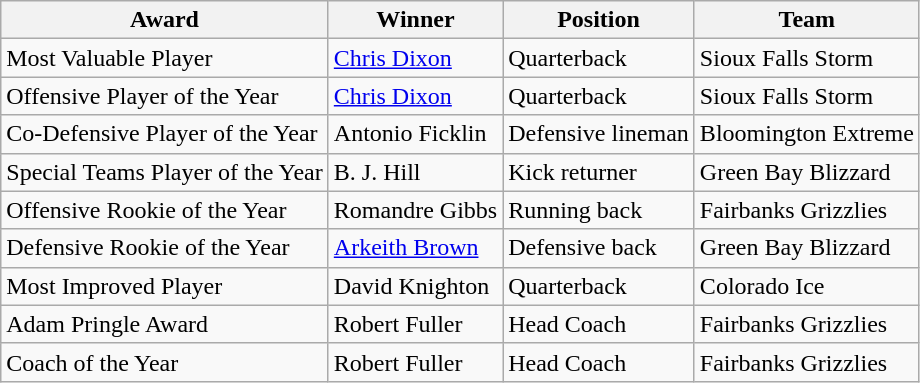<table class="wikitable">
<tr>
<th>Award</th>
<th>Winner</th>
<th>Position</th>
<th>Team</th>
</tr>
<tr>
<td>Most Valuable Player</td>
<td><a href='#'>Chris Dixon</a></td>
<td>Quarterback</td>
<td>Sioux Falls Storm</td>
</tr>
<tr>
<td>Offensive Player of the Year</td>
<td><a href='#'>Chris Dixon</a></td>
<td>Quarterback</td>
<td>Sioux Falls Storm</td>
</tr>
<tr>
<td>Co-Defensive Player of the Year</td>
<td>Antonio Ficklin</td>
<td>Defensive lineman</td>
<td>Bloomington Extreme</td>
</tr>
<tr>
<td>Special Teams Player of the Year</td>
<td>B. J. Hill</td>
<td>Kick returner</td>
<td>Green Bay Blizzard</td>
</tr>
<tr>
<td>Offensive Rookie of the Year</td>
<td>Romandre Gibbs</td>
<td>Running back</td>
<td>Fairbanks Grizzlies</td>
</tr>
<tr>
<td>Defensive Rookie of the Year</td>
<td><a href='#'>Arkeith Brown</a></td>
<td>Defensive back</td>
<td>Green Bay Blizzard</td>
</tr>
<tr>
<td>Most Improved Player</td>
<td>David Knighton</td>
<td>Quarterback</td>
<td>Colorado Ice</td>
</tr>
<tr>
<td>Adam Pringle Award</td>
<td>Robert Fuller</td>
<td>Head Coach</td>
<td>Fairbanks Grizzlies</td>
</tr>
<tr>
<td>Coach of the Year</td>
<td>Robert Fuller</td>
<td>Head Coach</td>
<td>Fairbanks Grizzlies</td>
</tr>
</table>
